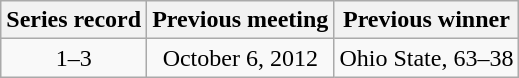<table class="wikitable" style="text-align:center">
<tr>
<th>Series record</th>
<th>Previous meeting</th>
<th>Previous winner</th>
</tr>
<tr>
<td>1–3</td>
<td>October 6, 2012</td>
<td>Ohio State, 63–38</td>
</tr>
</table>
